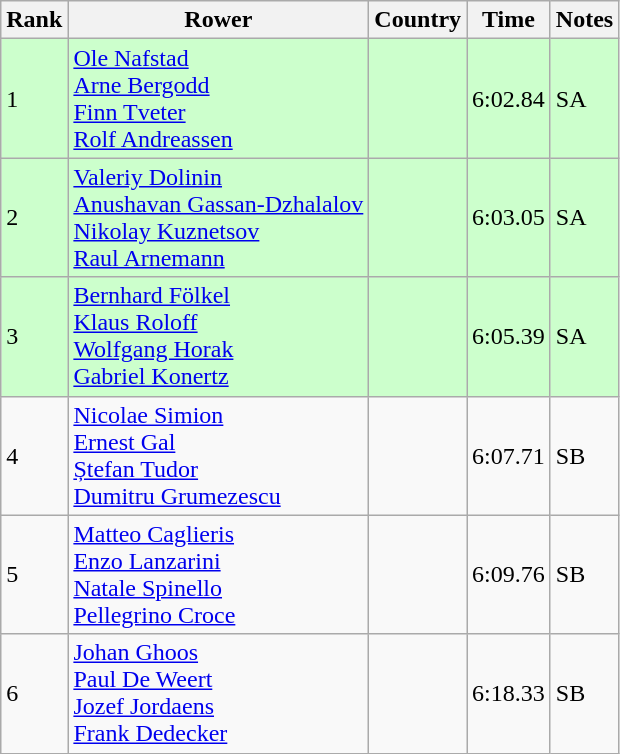<table class="wikitable">
<tr>
<th>Rank</th>
<th>Rower</th>
<th>Country</th>
<th>Time</th>
<th>Notes</th>
</tr>
<tr bgcolor=ccffcc>
<td>1</td>
<td><a href='#'>Ole Nafstad</a><br><a href='#'>Arne Bergodd</a><br><a href='#'>Finn Tveter</a><br><a href='#'>Rolf Andreassen</a></td>
<td></td>
<td>6:02.84</td>
<td>SA</td>
</tr>
<tr bgcolor=ccffcc>
<td>2</td>
<td><a href='#'>Valeriy Dolinin</a><br> <a href='#'>Anushavan Gassan-Dzhalalov</a> <br><a href='#'>Nikolay Kuznetsov</a> <br> <a href='#'>Raul Arnemann</a></td>
<td></td>
<td>6:03.05</td>
<td>SA</td>
</tr>
<tr bgcolor=ccffcc>
<td>3</td>
<td><a href='#'>Bernhard Fölkel</a><br><a href='#'>Klaus Roloff</a><br><a href='#'>Wolfgang Horak</a><br><a href='#'>Gabriel Konertz</a></td>
<td></td>
<td>6:05.39</td>
<td>SA</td>
</tr>
<tr>
<td>4</td>
<td><a href='#'>Nicolae Simion</a><br><a href='#'>Ernest Gal</a><br><a href='#'>Ștefan Tudor</a><br><a href='#'>Dumitru Grumezescu</a></td>
<td></td>
<td>6:07.71</td>
<td>SB</td>
</tr>
<tr>
<td>5</td>
<td><a href='#'>Matteo Caglieris</a><br><a href='#'>Enzo Lanzarini</a><br><a href='#'>Natale Spinello</a><br><a href='#'>Pellegrino Croce</a></td>
<td></td>
<td>6:09.76</td>
<td>SB</td>
</tr>
<tr>
<td>6</td>
<td><a href='#'>Johan Ghoos</a><br><a href='#'>Paul De Weert</a><br><a href='#'>Jozef Jordaens</a><br><a href='#'>Frank Dedecker</a></td>
<td></td>
<td>6:18.33</td>
<td>SB</td>
</tr>
</table>
